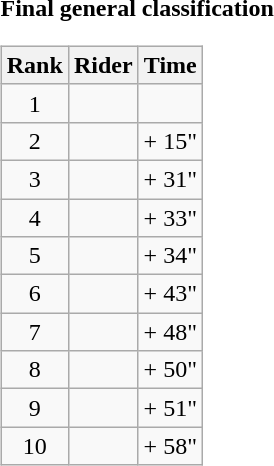<table>
<tr>
<td><strong>Final general classification</strong><br><table class="wikitable">
<tr>
<th scope="col">Rank</th>
<th scope="col">Rider</th>
<th scope="col">Time</th>
</tr>
<tr>
<td style="text-align:center;">1</td>
<td></td>
<td style="text-align:right;"></td>
</tr>
<tr>
<td style="text-align:center;">2</td>
<td></td>
<td style="text-align:right;">+ 15"</td>
</tr>
<tr>
<td style="text-align:center;">3</td>
<td></td>
<td style="text-align:right;">+ 31"</td>
</tr>
<tr>
<td style="text-align:center;">4</td>
<td></td>
<td style="text-align:right;">+ 33"</td>
</tr>
<tr>
<td style="text-align:center;">5</td>
<td></td>
<td style="text-align:right;">+ 34"</td>
</tr>
<tr>
<td style="text-align:center;">6</td>
<td></td>
<td style="text-align:right;">+ 43"</td>
</tr>
<tr>
<td style="text-align:center;">7</td>
<td></td>
<td style="text-align:right;">+ 48"</td>
</tr>
<tr>
<td style="text-align:center;">8</td>
<td></td>
<td style="text-align:right;">+ 50"</td>
</tr>
<tr>
<td style="text-align:center;">9</td>
<td></td>
<td style="text-align:right;">+ 51"</td>
</tr>
<tr>
<td style="text-align:center;">10</td>
<td></td>
<td style="text-align:right;">+ 58"</td>
</tr>
</table>
</td>
</tr>
</table>
